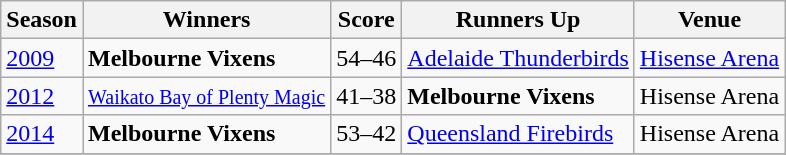<table class="wikitable collapsible">
<tr>
<th>Season</th>
<th>Winners</th>
<th>Score</th>
<th>Runners Up</th>
<th>Venue</th>
</tr>
<tr>
<td><a href='#'>2009</a></td>
<td><strong>Melbourne Vixens</strong></td>
<td>54–46</td>
<td><a href='#'>Adelaide Thunderbirds</a></td>
<td><a href='#'>Hisense Arena</a></td>
</tr>
<tr>
<td><a href='#'>2012</a></td>
<td><small><a href='#'>Waikato Bay of Plenty Magic</a></small></td>
<td>41–38</td>
<td><strong>Melbourne Vixens</strong></td>
<td>Hisense Arena</td>
</tr>
<tr>
<td><a href='#'>2014</a></td>
<td><strong>Melbourne Vixens</strong></td>
<td>53–42</td>
<td><a href='#'>Queensland Firebirds</a></td>
<td>Hisense Arena</td>
</tr>
<tr>
</tr>
</table>
